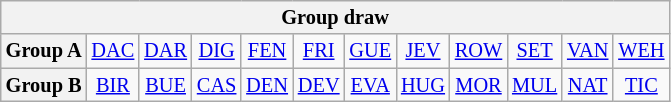<table class="wikitable" style="text-align:center; font-size:85%">
<tr>
<th colspan="12">Group draw</th>
</tr>
<tr>
<th>Group A</th>
<td> <a href='#'>DAC</a></td>
<td> <a href='#'>DAR</a></td>
<td> <a href='#'>DIG</a></td>
<td> <a href='#'>FEN</a></td>
<td> <a href='#'>FRI</a></td>
<td> <a href='#'>GUE</a></td>
<td> <a href='#'>JEV</a></td>
<td> <a href='#'>ROW</a></td>
<td> <a href='#'>SET</a></td>
<td> <a href='#'>VAN</a></td>
<td> <a href='#'>WEH</a></td>
</tr>
<tr>
<th>Group B</th>
<td> <a href='#'>BIR</a></td>
<td> <a href='#'>BUE</a></td>
<td> <a href='#'>CAS</a></td>
<td> <a href='#'>DEN</a></td>
<td> <a href='#'>DEV</a></td>
<td> <a href='#'>EVA</a></td>
<td> <a href='#'>HUG</a></td>
<td> <a href='#'>MOR</a></td>
<td> <a href='#'>MUL</a></td>
<td> <a href='#'>NAT</a></td>
<td> <a href='#'>TIC</a></td>
</tr>
</table>
